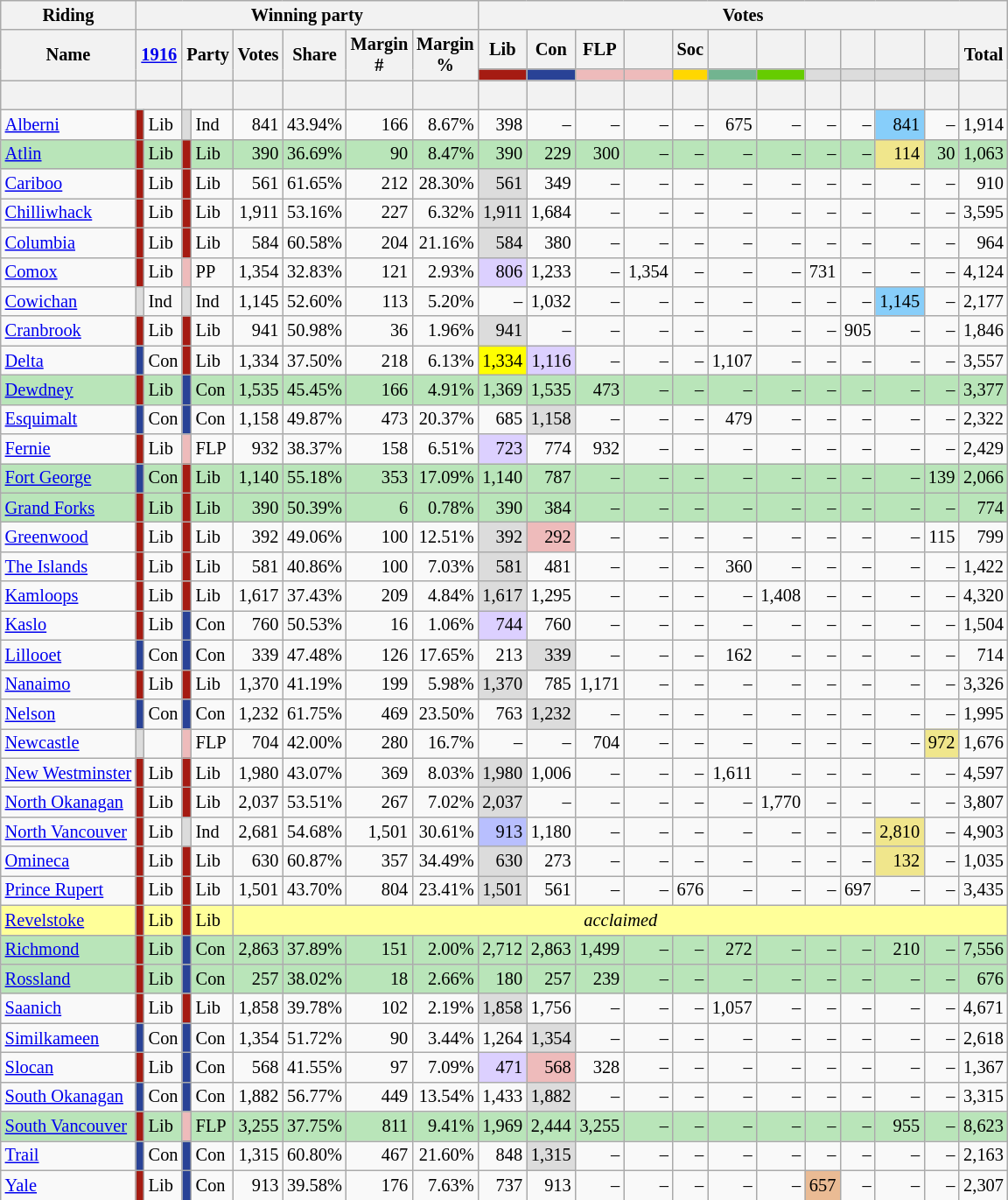<table class="wikitable sortable mw-collapsible" style="text-align:right; font-size:85%">
<tr>
<th scope="col">Riding</th>
<th scope="col" colspan="8">Winning party</th>
<th scope="col" colspan="12">Votes</th>
</tr>
<tr>
<th rowspan="2" scope="col">Name</th>
<th colspan="2" rowspan="2" scope="col"><strong><a href='#'>1916</a></strong></th>
<th colspan="2" rowspan="2" scope="col">Party</th>
<th rowspan="2" scope="col">Votes</th>
<th rowspan="2" scope="col">Share</th>
<th rowspan="2" scope="col">Margin<br>#</th>
<th rowspan="2" scope="col">Margin<br>%</th>
<th scope="col">Lib</th>
<th scope="col">Con</th>
<th scope="col">FLP</th>
<th scope="col"></th>
<th scope="col">Soc</th>
<th scope="col"></th>
<th scope="col"></th>
<th scope="col"></th>
<th scope="col"></th>
<th scope="col"></th>
<th scope="col"></th>
<th rowspan="2" scope="col">Total</th>
</tr>
<tr>
<th scope="col" style="background-color:#A51B12;"></th>
<th scope="col" style="background-color:#294296;"></th>
<th scope="col" style="background-color:#EEBBBB;"></th>
<th scope="col" style="background-color:#EEBBBB;"></th>
<th scope="col" style="background-color:#FFD700;"></th>
<th scope="col" style="background-color:#72B490;"></th>
<th scope="col" style="background-color:#66CC00;"></th>
<th scope="col" style="background-color:#DCDCDC;"></th>
<th scope="col" style="background-color:#DCDCDC;"></th>
<th scope="col" style="background-color:#DCDCDC;"></th>
<th scope="col" style="background-color:#DCDCDC;"></th>
</tr>
<tr>
<th> </th>
<th colspan="2"></th>
<th colspan="2"></th>
<th></th>
<th></th>
<th></th>
<th></th>
<th></th>
<th></th>
<th></th>
<th></th>
<th></th>
<th></th>
<th></th>
<th></th>
<th></th>
<th></th>
<th></th>
<th></th>
</tr>
<tr>
<td style="text-align:left"><a href='#'>Alberni</a></td>
<td style="background-color:#A51B12;"></td>
<td style="text-align:left;">Lib</td>
<td style="background-color:#DCDCDC;"></td>
<td style="text-align:left;">Ind</td>
<td>841</td>
<td>43.94%</td>
<td>166</td>
<td>8.67%</td>
<td>398</td>
<td>–</td>
<td>–</td>
<td>–</td>
<td>–</td>
<td>675</td>
<td>–</td>
<td>–</td>
<td>–</td>
<td style="background-color:#87CEFA;">841</td>
<td>–</td>
<td>1,914</td>
</tr>
<tr style="background-color:#B9E5B9;">
<td style="text-align:left"><a href='#'>Atlin</a></td>
<td style="background-color:#A51B12;"></td>
<td style="text-align:left;">Lib</td>
<td style="background-color:#A51B12;"></td>
<td style="text-align:left;">Lib</td>
<td>390</td>
<td>36.69%</td>
<td>90</td>
<td>8.47%</td>
<td>390</td>
<td>229</td>
<td>300</td>
<td>–</td>
<td>–</td>
<td>–</td>
<td>–</td>
<td>–</td>
<td>–</td>
<td style="background-color:#F0E68C;">114</td>
<td>30</td>
<td>1,063</td>
</tr>
<tr>
<td style="text-align:left"><a href='#'>Cariboo</a></td>
<td style="background-color:#A51B12;"></td>
<td style="text-align:left;">Lib</td>
<td style="background-color:#A51B12;"></td>
<td style="text-align:left;">Lib</td>
<td>561</td>
<td>61.65%</td>
<td>212</td>
<td>28.30%</td>
<td style="background-color:#DCDCDC;">561</td>
<td>349</td>
<td>–</td>
<td>–</td>
<td>–</td>
<td>–</td>
<td>–</td>
<td>–</td>
<td>–</td>
<td>–</td>
<td>–</td>
<td>910</td>
</tr>
<tr>
<td style="text-align:left"><a href='#'>Chilliwhack</a></td>
<td style="background-color:#A51B12;"></td>
<td style="text-align:left;">Lib</td>
<td style="background-color:#A51B12;"></td>
<td style="text-align:left;">Lib</td>
<td>1,911</td>
<td>53.16%</td>
<td>227</td>
<td>6.32%</td>
<td style="background-color:#DCDCDC;">1,911</td>
<td>1,684</td>
<td>–</td>
<td>–</td>
<td>–</td>
<td>–</td>
<td>–</td>
<td>–</td>
<td>–</td>
<td>–</td>
<td>–</td>
<td>3,595</td>
</tr>
<tr>
<td style="text-align:left"><a href='#'>Columbia</a></td>
<td style="background-color:#A51B12;"></td>
<td style="text-align:left;">Lib</td>
<td style="background-color:#A51B12;"></td>
<td style="text-align:left;">Lib</td>
<td>584</td>
<td>60.58%</td>
<td>204</td>
<td>21.16%</td>
<td style="background-color:#DCDCDC;">584</td>
<td>380</td>
<td>–</td>
<td>–</td>
<td>–</td>
<td>–</td>
<td>–</td>
<td>–</td>
<td>–</td>
<td>–</td>
<td>–</td>
<td>964</td>
</tr>
<tr>
<td style="text-align:left"><a href='#'>Comox</a></td>
<td style="background-color:#A51B12;"></td>
<td style="text-align:left;">Lib</td>
<td style="background-color:#EEBBBB;"></td>
<td style="text-align:left;">PP</td>
<td>1,354</td>
<td>32.83%</td>
<td>121</td>
<td>2.93%</td>
<td style="background-color:#DCD0FF;">806</td>
<td>1,233</td>
<td>–</td>
<td>1,354</td>
<td>–</td>
<td>–</td>
<td>–</td>
<td>731</td>
<td>–</td>
<td>–</td>
<td>–</td>
<td>4,124</td>
</tr>
<tr>
<td style="text-align:left"><a href='#'>Cowichan</a></td>
<td style="background-color:#DCDCDC;"></td>
<td style="text-align:left;">Ind</td>
<td style="background-color:#DCDCDC;"></td>
<td style="text-align:left;">Ind</td>
<td>1,145</td>
<td>52.60%</td>
<td>113</td>
<td>5.20%</td>
<td>–</td>
<td>1,032</td>
<td>–</td>
<td>–</td>
<td>–</td>
<td>–</td>
<td>–</td>
<td>–</td>
<td>–</td>
<td style="background-color:#87CEFA;">1,145</td>
<td>–</td>
<td>2,177</td>
</tr>
<tr>
<td style="text-align:left"><a href='#'>Cranbrook</a></td>
<td style="background-color:#A51B12;"></td>
<td style="text-align:left;">Lib</td>
<td style="background-color:#A51B12;"></td>
<td style="text-align:left;">Lib</td>
<td>941</td>
<td>50.98%</td>
<td>36</td>
<td>1.96%</td>
<td style="background-color:#DCDCDC;">941</td>
<td>–</td>
<td>–</td>
<td>–</td>
<td>–</td>
<td>–</td>
<td>–</td>
<td>–</td>
<td>905</td>
<td>–</td>
<td>–</td>
<td>1,846</td>
</tr>
<tr>
<td style="text-align:left"><a href='#'>Delta</a></td>
<td style="background-color:#294296;"></td>
<td style="text-align:left;">Con</td>
<td style="background-color:#A51B12;"></td>
<td style="text-align:left;">Lib</td>
<td>1,334</td>
<td>37.50%</td>
<td>218</td>
<td>6.13%</td>
<td style="background-color:#FFFF00;">1,334</td>
<td style="background-color:#DCD0FF;">1,116</td>
<td>–</td>
<td>–</td>
<td>–</td>
<td>1,107</td>
<td>–</td>
<td>–</td>
<td>–</td>
<td>–</td>
<td>–</td>
<td>3,557</td>
</tr>
<tr style="background-color:#B9E5B9;">
<td style="text-align:left"><a href='#'>Dewdney</a></td>
<td style="background-color:#A51B12;"></td>
<td style="text-align:left;">Lib</td>
<td style="background-color:#294296;"></td>
<td style="text-align:left;">Con</td>
<td>1,535</td>
<td>45.45%</td>
<td>166</td>
<td>4.91%</td>
<td>1,369</td>
<td>1,535</td>
<td>473</td>
<td>–</td>
<td>–</td>
<td>–</td>
<td>–</td>
<td>–</td>
<td>–</td>
<td>–</td>
<td>–</td>
<td>3,377</td>
</tr>
<tr>
<td style="text-align:left"><a href='#'>Esquimalt</a></td>
<td style="background-color:#294296;"></td>
<td style="text-align:left;">Con</td>
<td style="background-color:#294296;"></td>
<td style="text-align:left;">Con</td>
<td>1,158</td>
<td>49.87%</td>
<td>473</td>
<td>20.37%</td>
<td>685</td>
<td style="background-color:#DCDCDC;">1,158</td>
<td>–</td>
<td>–</td>
<td>–</td>
<td>479</td>
<td>–</td>
<td>–</td>
<td>–</td>
<td>–</td>
<td>–</td>
<td>2,322</td>
</tr>
<tr>
<td style="text-align:left"><a href='#'>Fernie</a></td>
<td style="background-color:#A51B12;"></td>
<td style="text-align:left;">Lib</td>
<td style="background-color:#EEBBBB;"></td>
<td style="text-align:left;">FLP</td>
<td>932</td>
<td>38.37%</td>
<td>158</td>
<td>6.51%</td>
<td style="background-color:#DCD0FF;">723</td>
<td>774</td>
<td>932</td>
<td>–</td>
<td>–</td>
<td>–</td>
<td>–</td>
<td>–</td>
<td>–</td>
<td>–</td>
<td>–</td>
<td>2,429</td>
</tr>
<tr style="background-color:#B9E5B9;">
<td style="text-align:left"><a href='#'>Fort George</a></td>
<td style="background-color:#294296;"></td>
<td style="text-align:left;">Con</td>
<td style="background-color:#A51B12;"></td>
<td style="text-align:left;">Lib</td>
<td>1,140</td>
<td>55.18%</td>
<td>353</td>
<td>17.09%</td>
<td>1,140</td>
<td>787</td>
<td>–</td>
<td>–</td>
<td>–</td>
<td>–</td>
<td>–</td>
<td>–</td>
<td>–</td>
<td>–</td>
<td>139</td>
<td>2,066</td>
</tr>
<tr style="background-color:#B9E5B9;">
<td style="text-align:left"><a href='#'>Grand Forks</a></td>
<td style="background-color:#A51B12;"></td>
<td style="text-align:left;">Lib</td>
<td style="background-color:#A51B12;"></td>
<td style="text-align:left;">Lib</td>
<td>390</td>
<td>50.39%</td>
<td>6</td>
<td>0.78%</td>
<td>390</td>
<td>384</td>
<td>–</td>
<td>–</td>
<td>–</td>
<td>–</td>
<td>–</td>
<td>–</td>
<td>–</td>
<td>–</td>
<td>–</td>
<td>774</td>
</tr>
<tr>
<td style="text-align:left"><a href='#'>Greenwood</a></td>
<td style="background-color:#A51B12;"></td>
<td style="text-align:left;">Lib</td>
<td style="background-color:#A51B12;"></td>
<td style="text-align:left;">Lib</td>
<td>392</td>
<td>49.06%</td>
<td>100</td>
<td>12.51%</td>
<td style="background-color:#DCDCDC;">392</td>
<td style="background-color:#EEBBBB;">292</td>
<td>–</td>
<td>–</td>
<td>–</td>
<td>–</td>
<td>–</td>
<td>–</td>
<td>–</td>
<td>–</td>
<td>115</td>
<td>799</td>
</tr>
<tr>
<td style="text-align:left"><a href='#'>The Islands</a></td>
<td style="background-color:#A51B12;"></td>
<td style="text-align:left;">Lib</td>
<td style="background-color:#A51B12;"></td>
<td style="text-align:left;">Lib</td>
<td>581</td>
<td>40.86%</td>
<td>100</td>
<td>7.03%</td>
<td style="background-color:#DCDCDC;">581</td>
<td>481</td>
<td>–</td>
<td>–</td>
<td>–</td>
<td>360</td>
<td>–</td>
<td>–</td>
<td>–</td>
<td>–</td>
<td>–</td>
<td>1,422</td>
</tr>
<tr>
<td style="text-align:left"><a href='#'>Kamloops</a></td>
<td style="background-color:#A51B12;"></td>
<td style="text-align:left;">Lib</td>
<td style="background-color:#A51B12;"></td>
<td style="text-align:left;">Lib</td>
<td>1,617</td>
<td>37.43%</td>
<td>209</td>
<td>4.84%</td>
<td style="background-color:#DCDCDC;">1,617</td>
<td>1,295</td>
<td>–</td>
<td>–</td>
<td>–</td>
<td>–</td>
<td>1,408</td>
<td>–</td>
<td>–</td>
<td>–</td>
<td>–</td>
<td>4,320</td>
</tr>
<tr>
<td style="text-align:left"><a href='#'>Kaslo</a></td>
<td style="background-color:#A51B12;"></td>
<td style="text-align:left;">Lib</td>
<td style="background-color:#294296;"></td>
<td style="text-align:left;">Con</td>
<td>760</td>
<td>50.53%</td>
<td>16</td>
<td>1.06%</td>
<td style="background-color:#DCD0FF;">744</td>
<td>760</td>
<td>–</td>
<td>–</td>
<td>–</td>
<td>–</td>
<td>–</td>
<td>–</td>
<td>–</td>
<td>–</td>
<td>–</td>
<td>1,504</td>
</tr>
<tr>
<td style="text-align:left"><a href='#'>Lillooet</a></td>
<td style="background-color:#294296;"></td>
<td style="text-align:left;">Con</td>
<td style="background-color:#294296;"></td>
<td style="text-align:left;">Con</td>
<td>339</td>
<td>47.48%</td>
<td>126</td>
<td>17.65%</td>
<td>213</td>
<td style="background-color:#DCDCDC;">339</td>
<td>–</td>
<td>–</td>
<td>–</td>
<td>162</td>
<td>–</td>
<td>–</td>
<td>–</td>
<td>–</td>
<td>–</td>
<td>714</td>
</tr>
<tr>
<td style="text-align:left"><a href='#'>Nanaimo</a></td>
<td style="background-color:#A51B12;"></td>
<td style="text-align:left;">Lib</td>
<td style="background-color:#A51B12;"></td>
<td style="text-align:left;">Lib</td>
<td>1,370</td>
<td>41.19%</td>
<td>199</td>
<td>5.98%</td>
<td style="background-color:#DCDCDC;">1,370</td>
<td>785</td>
<td>1,171</td>
<td>–</td>
<td>–</td>
<td>–</td>
<td>–</td>
<td>–</td>
<td>–</td>
<td>–</td>
<td>–</td>
<td>3,326</td>
</tr>
<tr>
<td style="text-align:left"><a href='#'>Nelson</a></td>
<td style="background-color:#294296;"></td>
<td style="text-align:left;">Con</td>
<td style="background-color:#294296;"></td>
<td style="text-align:left;">Con</td>
<td>1,232</td>
<td>61.75%</td>
<td>469</td>
<td>23.50%</td>
<td>763</td>
<td style="background-color:#DCDCDC;">1,232</td>
<td>–</td>
<td>–</td>
<td>–</td>
<td>–</td>
<td>–</td>
<td>–</td>
<td>–</td>
<td>–</td>
<td>–</td>
<td>1,995</td>
</tr>
<tr>
<td style="text-align:left"><a href='#'>Newcastle</a></td>
<td style="background-color:#DCDCDC;"></td>
<td style="text-align:left;"></td>
<td style="background-color:#EEBBBB;"></td>
<td style="text-align:left;">FLP</td>
<td>704</td>
<td>42.00%</td>
<td>280</td>
<td>16.7%</td>
<td>–</td>
<td>–</td>
<td>704</td>
<td>–</td>
<td>–</td>
<td>–</td>
<td>–</td>
<td>–</td>
<td>–</td>
<td>–</td>
<td style="background-color:#F0E68C;">972</td>
<td>1,676</td>
</tr>
<tr>
<td style="text-align:left"><a href='#'>New Westminster</a></td>
<td style="background-color:#A51B12;"></td>
<td style="text-align:left;">Lib</td>
<td style="background-color:#A51B12;"></td>
<td style="text-align:left;">Lib</td>
<td>1,980</td>
<td>43.07%</td>
<td>369</td>
<td>8.03%</td>
<td style="background-color:#DCDCDC;">1,980</td>
<td>1,006</td>
<td>–</td>
<td>–</td>
<td>–</td>
<td>1,611</td>
<td>–</td>
<td>–</td>
<td>–</td>
<td>–</td>
<td>–</td>
<td>4,597</td>
</tr>
<tr>
<td style="text-align:left"><a href='#'>North Okanagan</a></td>
<td style="background-color:#A51B12;"></td>
<td style="text-align:left;">Lib</td>
<td style="background-color:#A51B12;"></td>
<td style="text-align:left;">Lib</td>
<td>2,037</td>
<td>53.51%</td>
<td>267</td>
<td>7.02%</td>
<td style="background-color:#DCDCDC;">2,037</td>
<td>–</td>
<td>–</td>
<td>–</td>
<td>–</td>
<td>–</td>
<td>1,770</td>
<td>–</td>
<td>–</td>
<td>–</td>
<td>–</td>
<td>3,807</td>
</tr>
<tr>
<td style="text-align:left"><a href='#'>North Vancouver</a></td>
<td style="background-color:#A51B12;"></td>
<td style="text-align:left;">Lib</td>
<td style="background-color:#DCDCDC;"></td>
<td style="text-align:left;">Ind</td>
<td>2,681</td>
<td>54.68%</td>
<td>1,501</td>
<td>30.61%</td>
<td style="background-color:#B8BFFE;">913</td>
<td>1,180</td>
<td>–</td>
<td>–</td>
<td>–</td>
<td>–</td>
<td>–</td>
<td>–</td>
<td>–</td>
<td style="background-color:#F0E68C;">2,810</td>
<td>–</td>
<td>4,903</td>
</tr>
<tr>
<td style="text-align:left"><a href='#'>Omineca</a></td>
<td style="background-color:#A51B12;"></td>
<td style="text-align:left;">Lib</td>
<td style="background-color:#A51B12;"></td>
<td style="text-align:left;">Lib</td>
<td>630</td>
<td>60.87%</td>
<td>357</td>
<td>34.49%</td>
<td style="background-color:#DCDCDC;">630</td>
<td>273</td>
<td>–</td>
<td>–</td>
<td>–</td>
<td>–</td>
<td>–</td>
<td>–</td>
<td>–</td>
<td style="background-color:#F0E68C;">132</td>
<td>–</td>
<td>1,035</td>
</tr>
<tr>
<td style="text-align:left"><a href='#'>Prince Rupert</a></td>
<td style="background-color:#A51B12;"></td>
<td style="text-align:left;">Lib</td>
<td style="background-color:#A51B12;"></td>
<td style="text-align:left;">Lib</td>
<td>1,501</td>
<td>43.70%</td>
<td>804</td>
<td>23.41%</td>
<td style="background-color:#DCDCDC;">1,501</td>
<td>561</td>
<td>–</td>
<td>–</td>
<td>676</td>
<td>–</td>
<td>–</td>
<td>–</td>
<td>697</td>
<td>–</td>
<td>–</td>
<td>3,435</td>
</tr>
<tr style="background-color:#FFFF99;">
<td style="text-align:left"><a href='#'>Revelstoke</a></td>
<td style="background-color:#A51B12;"></td>
<td style="text-align:left;">Lib</td>
<td style="background-color:#A51B12;"></td>
<td style="text-align:left;">Lib</td>
<td colspan="16" style="text-align:center;"><em>acclaimed</em></td>
</tr>
<tr style="background-color:#B9E5B9;">
<td style="text-align:left"><a href='#'>Richmond</a></td>
<td style="background-color:#A51B12;"></td>
<td style="text-align:left;">Lib</td>
<td style="background-color:#294296;"></td>
<td style="text-align:left;">Con</td>
<td>2,863</td>
<td>37.89%</td>
<td>151</td>
<td>2.00%</td>
<td>2,712</td>
<td>2,863</td>
<td>1,499</td>
<td>–</td>
<td>–</td>
<td>272</td>
<td>–</td>
<td>–</td>
<td>–</td>
<td>210</td>
<td>–</td>
<td>7,556</td>
</tr>
<tr style="background-color:#B9E5B9;">
<td style="text-align:left"><a href='#'>Rossland</a></td>
<td style="background-color:#A51B12;"></td>
<td style="text-align:left;">Lib</td>
<td style="background-color:#294296;"></td>
<td style="text-align:left;">Con</td>
<td>257</td>
<td>38.02%</td>
<td>18</td>
<td>2.66%</td>
<td>180</td>
<td>257</td>
<td>239</td>
<td>–</td>
<td>–</td>
<td>–</td>
<td>–</td>
<td>–</td>
<td>–</td>
<td>–</td>
<td>–</td>
<td>676</td>
</tr>
<tr>
<td style="text-align:left"><a href='#'>Saanich</a></td>
<td style="background-color:#A51B12;"></td>
<td style="text-align:left;">Lib</td>
<td style="background-color:#A51B12;"></td>
<td style="text-align:left;">Lib</td>
<td>1,858</td>
<td>39.78%</td>
<td>102</td>
<td>2.19%</td>
<td style="background-color:#DCDCDC;">1,858</td>
<td>1,756</td>
<td>–</td>
<td>–</td>
<td>–</td>
<td>1,057</td>
<td>–</td>
<td>–</td>
<td>–</td>
<td>–</td>
<td>–</td>
<td>4,671</td>
</tr>
<tr>
<td style="text-align:left"><a href='#'>Similkameen</a></td>
<td style="background-color:#294296;"></td>
<td style="text-align:left;">Con</td>
<td style="background-color:#294296;"></td>
<td style="text-align:left;">Con</td>
<td>1,354</td>
<td>51.72%</td>
<td>90</td>
<td>3.44%</td>
<td>1,264</td>
<td style="background-color:#DCDCDC;">1,354</td>
<td>–</td>
<td>–</td>
<td>–</td>
<td>–</td>
<td>–</td>
<td>–</td>
<td>–</td>
<td>–</td>
<td>–</td>
<td>2,618</td>
</tr>
<tr>
<td style="text-align:left"><a href='#'>Slocan</a></td>
<td style="background-color:#A51B12;"></td>
<td style="text-align:left;">Lib</td>
<td style="background-color:#294296;"></td>
<td style="text-align:left;">Con</td>
<td>568</td>
<td>41.55%</td>
<td>97</td>
<td>7.09%</td>
<td style="background-color:#DCD0FF;">471</td>
<td style="background-color:#EEBBBB;">568</td>
<td>328</td>
<td>–</td>
<td>–</td>
<td>–</td>
<td>–</td>
<td>–</td>
<td>–</td>
<td>–</td>
<td>–</td>
<td>1,367</td>
</tr>
<tr>
<td style="text-align:left"><a href='#'>South Okanagan</a></td>
<td style="background-color:#294296;"></td>
<td style="text-align:left;">Con</td>
<td style="background-color:#294296;"></td>
<td style="text-align:left;">Con</td>
<td>1,882</td>
<td>56.77%</td>
<td>449</td>
<td>13.54%</td>
<td>1,433</td>
<td style="background-color:#DCDCDC;">1,882</td>
<td>–</td>
<td>–</td>
<td>–</td>
<td>–</td>
<td>–</td>
<td>–</td>
<td>–</td>
<td>–</td>
<td>–</td>
<td>3,315</td>
</tr>
<tr style="background-color:#B9E5B9;">
<td style="text-align:left"><a href='#'>South Vancouver</a></td>
<td style="background-color:#A51B12;"></td>
<td style="text-align:left;">Lib</td>
<td style="background-color:#EEBBBB;"></td>
<td style="text-align:left;">FLP</td>
<td>3,255</td>
<td>37.75%</td>
<td>811</td>
<td>9.41%</td>
<td>1,969</td>
<td>2,444</td>
<td>3,255</td>
<td>–</td>
<td>–</td>
<td>–</td>
<td>–</td>
<td>–</td>
<td>–</td>
<td>955</td>
<td>–</td>
<td>8,623</td>
</tr>
<tr>
<td style="text-align:left"><a href='#'>Trail</a></td>
<td style="background-color:#294296;"></td>
<td style="text-align:left;">Con</td>
<td style="background-color:#294296;"></td>
<td style="text-align:left;">Con</td>
<td>1,315</td>
<td>60.80%</td>
<td>467</td>
<td>21.60%</td>
<td>848</td>
<td style="background-color:#DCDCDC;">1,315</td>
<td>–</td>
<td>–</td>
<td>–</td>
<td>–</td>
<td>–</td>
<td>–</td>
<td>–</td>
<td>–</td>
<td>–</td>
<td>2,163</td>
</tr>
<tr>
<td style="text-align:left"><a href='#'>Yale</a></td>
<td style="background-color:#A51B12;"></td>
<td style="text-align:left;">Lib</td>
<td style="background-color:#294296;"></td>
<td style="text-align:left;">Con</td>
<td>913</td>
<td>39.58%</td>
<td>176</td>
<td>7.63%</td>
<td>737</td>
<td>913</td>
<td>–</td>
<td>–</td>
<td>–</td>
<td>–</td>
<td>–</td>
<td style="background-color:#EABB94;">657</td>
<td>–</td>
<td>–</td>
<td>–</td>
<td>2,307</td>
</tr>
</table>
